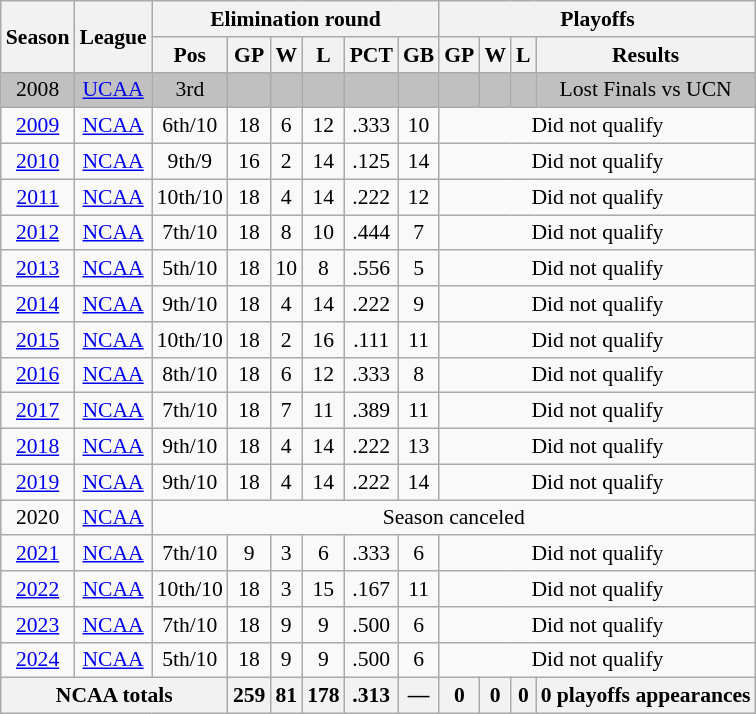<table class="wikitable" style="text-align:center; font-size:90%">
<tr>
<th rowspan="2">Season</th>
<th rowspan="2">League</th>
<th colspan="6">Elimination round</th>
<th colspan="4">Playoffs</th>
</tr>
<tr>
<th>Pos</th>
<th>GP</th>
<th>W</th>
<th>L</th>
<th>PCT</th>
<th>GB</th>
<th>GP</th>
<th>W</th>
<th>L</th>
<th>Results</th>
</tr>
<tr bgcolor=silver>
<td>2008</td>
<td><a href='#'>UCAA</a></td>
<td>3rd</td>
<td></td>
<td></td>
<td></td>
<td></td>
<td></td>
<td></td>
<td></td>
<td></td>
<td>Lost Finals vs UCN</td>
</tr>
<tr>
<td><a href='#'>2009</a></td>
<td><a href='#'>NCAA</a></td>
<td>6th/10</td>
<td>18</td>
<td>6</td>
<td>12</td>
<td>.333</td>
<td>10</td>
<td colspan="4">Did not qualify</td>
</tr>
<tr>
<td><a href='#'>2010</a></td>
<td><a href='#'>NCAA</a></td>
<td>9th/9</td>
<td>16</td>
<td>2</td>
<td>14</td>
<td>.125</td>
<td>14</td>
<td colspan="4">Did not qualify</td>
</tr>
<tr>
<td><a href='#'>2011</a></td>
<td><a href='#'>NCAA</a></td>
<td>10th/10</td>
<td>18</td>
<td>4</td>
<td>14</td>
<td>.222</td>
<td>12</td>
<td colspan="4">Did not qualify</td>
</tr>
<tr>
<td><a href='#'>2012</a></td>
<td><a href='#'>NCAA</a></td>
<td>7th/10</td>
<td>18</td>
<td>8</td>
<td>10</td>
<td>.444</td>
<td>7</td>
<td colspan="4">Did not qualify</td>
</tr>
<tr>
<td><a href='#'>2013</a></td>
<td><a href='#'>NCAA</a></td>
<td>5th/10</td>
<td>18</td>
<td>10</td>
<td>8</td>
<td>.556</td>
<td>5</td>
<td colspan="4">Did not qualify</td>
</tr>
<tr>
<td><a href='#'>2014</a></td>
<td><a href='#'>NCAA</a></td>
<td>9th/10</td>
<td>18</td>
<td>4</td>
<td>14</td>
<td>.222</td>
<td>9</td>
<td colspan="4">Did not qualify</td>
</tr>
<tr>
<td><a href='#'>2015</a></td>
<td><a href='#'>NCAA</a></td>
<td>10th/10</td>
<td>18</td>
<td>2</td>
<td>16</td>
<td>.111</td>
<td>11</td>
<td colspan="4">Did not qualify</td>
</tr>
<tr>
<td><a href='#'>2016</a></td>
<td><a href='#'>NCAA</a></td>
<td>8th/10</td>
<td>18</td>
<td>6</td>
<td>12</td>
<td>.333</td>
<td>8</td>
<td colspan="4">Did not qualify</td>
</tr>
<tr>
<td><a href='#'>2017</a></td>
<td><a href='#'>NCAA</a></td>
<td>7th/10</td>
<td>18</td>
<td>7</td>
<td>11</td>
<td>.389</td>
<td>11</td>
<td colspan="4">Did not qualify</td>
</tr>
<tr>
<td><a href='#'>2018</a></td>
<td><a href='#'>NCAA</a></td>
<td>9th/10</td>
<td>18</td>
<td>4</td>
<td>14</td>
<td>.222</td>
<td>13</td>
<td colspan="4">Did not qualify</td>
</tr>
<tr>
<td><a href='#'>2019</a></td>
<td><a href='#'>NCAA</a></td>
<td>9th/10</td>
<td>18</td>
<td>4</td>
<td>14</td>
<td>.222</td>
<td>14</td>
<td colspan="4">Did not qualify</td>
</tr>
<tr>
<td>2020</td>
<td><a href='#'>NCAA</a></td>
<td colspan="10">Season canceled</td>
</tr>
<tr>
<td><a href='#'>2021</a></td>
<td><a href='#'>NCAA</a></td>
<td>7th/10</td>
<td>9</td>
<td>3</td>
<td>6</td>
<td>.333</td>
<td>6</td>
<td colspan="4">Did not qualify</td>
</tr>
<tr>
<td><a href='#'>2022</a></td>
<td><a href='#'>NCAA</a></td>
<td>10th/10</td>
<td>18</td>
<td>3</td>
<td>15</td>
<td>.167</td>
<td>11</td>
<td colspan="4">Did not qualify</td>
</tr>
<tr>
<td><a href='#'>2023</a></td>
<td><a href='#'>NCAA</a></td>
<td>7th/10</td>
<td>18</td>
<td>9</td>
<td>9</td>
<td>.500</td>
<td>6</td>
<td colspan="4">Did not qualify</td>
</tr>
<tr>
<td><a href='#'>2024</a></td>
<td><a href='#'>NCAA</a></td>
<td>5th/10</td>
<td>18</td>
<td>9</td>
<td>9</td>
<td>.500</td>
<td>6</td>
<td colspan="4">Did not qualify</td>
</tr>
<tr>
<th colspan="3">NCAA totals</th>
<th>259</th>
<th>81</th>
<th>178</th>
<th>.313</th>
<th>—</th>
<th>0</th>
<th>0</th>
<th>0</th>
<th>0 playoffs appearances</th>
</tr>
</table>
